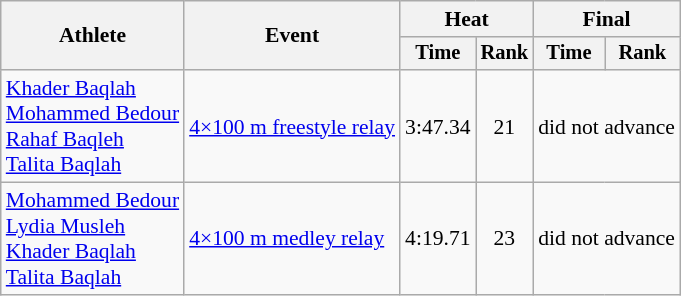<table class=wikitable style="font-size:90%">
<tr>
<th rowspan="2">Athlete</th>
<th rowspan="2">Event</th>
<th colspan="2">Heat</th>
<th colspan="2">Final</th>
</tr>
<tr style="font-size:95%">
<th>Time</th>
<th>Rank</th>
<th>Time</th>
<th>Rank</th>
</tr>
<tr align=center>
<td align=left><a href='#'>Khader Baqlah</a><br><a href='#'>Mohammed Bedour</a><br><a href='#'>Rahaf Baqleh</a><br><a href='#'>Talita Baqlah</a></td>
<td align=left><a href='#'>4×100 m freestyle relay</a></td>
<td>3:47.34</td>
<td>21</td>
<td colspan=2>did not advance</td>
</tr>
<tr align=center>
<td align=left><a href='#'>Mohammed Bedour</a><br><a href='#'>Lydia Musleh</a><br><a href='#'>Khader Baqlah</a><br><a href='#'>Talita Baqlah</a></td>
<td align=left><a href='#'>4×100 m medley relay</a></td>
<td>4:19.71</td>
<td>23</td>
<td colspan=2>did not advance</td>
</tr>
</table>
